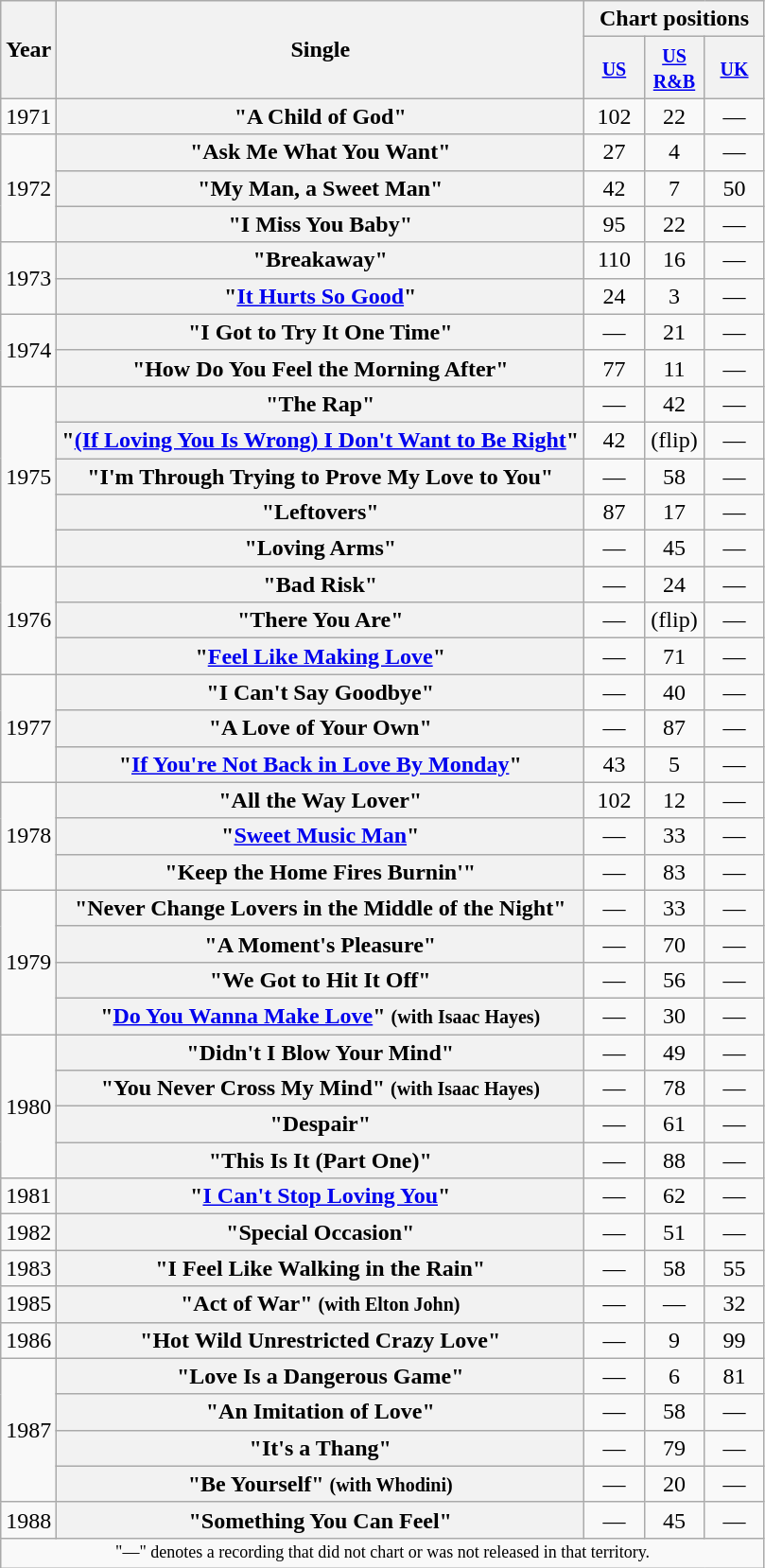<table class="wikitable plainrowheaders" style="text-align:center;">
<tr>
<th scope="col" rowspan="2">Year</th>
<th scope="col" rowspan="2">Single</th>
<th scope="col" colspan="5">Chart positions</th>
</tr>
<tr>
<th scope="col" width="35"><small><a href='#'>US</a></small><br></th>
<th scope="col" width="35"><small><a href='#'>US R&B</a></small><br></th>
<th scope="col" width="35"><small><a href='#'>UK</a></small><br></th>
</tr>
<tr>
<td>1971</td>
<th scope="row">"A Child of God"</th>
<td>102</td>
<td>22</td>
<td>—</td>
</tr>
<tr>
<td rowspan="3">1972</td>
<th scope="row">"Ask Me What You Want"</th>
<td>27</td>
<td>4</td>
<td>—</td>
</tr>
<tr>
<th scope="row">"My Man, a Sweet Man"</th>
<td>42</td>
<td>7</td>
<td>50</td>
</tr>
<tr>
<th scope="row">"I Miss You Baby"</th>
<td>95</td>
<td>22</td>
<td>—</td>
</tr>
<tr>
<td rowspan="2">1973</td>
<th scope="row">"Breakaway"</th>
<td>110</td>
<td>16</td>
<td>—</td>
</tr>
<tr>
<th scope="row">"<a href='#'>It Hurts So Good</a>"</th>
<td>24</td>
<td>3</td>
<td>—</td>
</tr>
<tr>
<td rowspan="2">1974</td>
<th scope="row">"I Got to Try It One Time"</th>
<td>—</td>
<td>21</td>
<td>—</td>
</tr>
<tr>
<th scope="row">"How Do You Feel the Morning After"</th>
<td>77</td>
<td>11</td>
<td>—</td>
</tr>
<tr>
<td rowspan="5">1975</td>
<th scope="row">"The Rap"</th>
<td>—</td>
<td>42</td>
<td>—</td>
</tr>
<tr>
<th scope="row">"<a href='#'>(If Loving You Is Wrong) I Don't Want to Be Right</a>"</th>
<td>42</td>
<td>(flip)</td>
<td>—</td>
</tr>
<tr>
<th scope="row">"I'm Through Trying to Prove My Love to You"</th>
<td>—</td>
<td>58</td>
<td>—</td>
</tr>
<tr>
<th scope="row">"Leftovers"</th>
<td>87</td>
<td>17</td>
<td>—</td>
</tr>
<tr>
<th scope="row">"Loving Arms"</th>
<td>—</td>
<td>45</td>
<td>—</td>
</tr>
<tr>
<td rowspan="3">1976</td>
<th scope="row">"Bad Risk"</th>
<td>—</td>
<td>24</td>
<td>—</td>
</tr>
<tr>
<th scope="row">"There You Are"</th>
<td>—</td>
<td>(flip)</td>
<td>—</td>
</tr>
<tr>
<th scope="row">"<a href='#'>Feel Like Making Love</a>"</th>
<td>—</td>
<td>71</td>
<td>—</td>
</tr>
<tr>
<td rowspan="3">1977</td>
<th scope="row">"I Can't Say Goodbye"</th>
<td>—</td>
<td>40</td>
<td>—</td>
</tr>
<tr>
<th scope="row">"A Love of Your Own"</th>
<td>—</td>
<td>87</td>
<td>—</td>
</tr>
<tr>
<th scope="row">"<a href='#'>If You're Not Back in Love By Monday</a>"</th>
<td>43</td>
<td>5</td>
<td>—</td>
</tr>
<tr>
<td rowspan="3">1978</td>
<th scope="row">"All the Way Lover"</th>
<td>102</td>
<td>12</td>
<td>—</td>
</tr>
<tr>
<th scope="row">"<a href='#'>Sweet Music Man</a>"</th>
<td>—</td>
<td>33</td>
<td>—</td>
</tr>
<tr>
<th scope="row">"Keep the Home Fires Burnin'"</th>
<td>—</td>
<td>83</td>
<td>—</td>
</tr>
<tr>
<td rowspan="4">1979</td>
<th scope="row">"Never Change Lovers in the Middle of the Night"</th>
<td>—</td>
<td>33</td>
<td>—</td>
</tr>
<tr>
<th scope="row">"A Moment's Pleasure"</th>
<td>—</td>
<td>70</td>
<td>—</td>
</tr>
<tr>
<th scope="row">"We Got to Hit It Off"</th>
<td>—</td>
<td>56</td>
<td>—</td>
</tr>
<tr>
<th scope="row">"<a href='#'>Do You Wanna Make Love</a>" <small>(with Isaac Hayes)</small></th>
<td>—</td>
<td>30</td>
<td>—</td>
</tr>
<tr>
<td rowspan="4">1980</td>
<th scope="row">"Didn't I Blow Your Mind"</th>
<td>—</td>
<td>49</td>
<td>—</td>
</tr>
<tr>
<th scope="row">"You Never Cross My Mind" <small>(with Isaac Hayes)</small></th>
<td>—</td>
<td>78</td>
<td>—</td>
</tr>
<tr>
<th scope="row">"Despair"</th>
<td>—</td>
<td>61</td>
<td>—</td>
</tr>
<tr>
<th scope="row">"This Is It (Part One)"</th>
<td>—</td>
<td>88</td>
<td>—</td>
</tr>
<tr>
<td>1981</td>
<th scope="row">"<a href='#'>I Can't Stop Loving You</a>"</th>
<td>—</td>
<td>62</td>
<td>—</td>
</tr>
<tr>
<td>1982</td>
<th scope="row">"Special Occasion"</th>
<td>—</td>
<td>51</td>
<td>—</td>
</tr>
<tr>
<td>1983</td>
<th scope="row">"I Feel Like Walking in the Rain"</th>
<td>—</td>
<td>58</td>
<td>55</td>
</tr>
<tr>
<td>1985</td>
<th scope="row">"Act of War" <small>(with Elton John)</small></th>
<td>—</td>
<td>—</td>
<td>32</td>
</tr>
<tr>
<td>1986</td>
<th scope="row">"Hot Wild Unrestricted Crazy Love"</th>
<td>—</td>
<td>9</td>
<td>99</td>
</tr>
<tr>
<td rowspan="4">1987</td>
<th scope="row">"Love Is a Dangerous Game"</th>
<td>—</td>
<td>6</td>
<td>81</td>
</tr>
<tr>
<th scope="row">"An Imitation of Love"</th>
<td>—</td>
<td>58</td>
<td>—</td>
</tr>
<tr>
<th scope="row">"It's a Thang"</th>
<td>—</td>
<td>79</td>
<td>—</td>
</tr>
<tr>
<th scope="row">"Be Yourself" <small>(with Whodini)</small></th>
<td>—</td>
<td>20</td>
<td>—</td>
</tr>
<tr>
<td>1988</td>
<th scope="row">"Something You Can Feel"</th>
<td>—</td>
<td>45</td>
<td>—</td>
</tr>
<tr>
<td colspan="7" style="text-align:center; font-size:9pt;">"—" denotes a recording that did not chart or was not released in that territory.</td>
</tr>
</table>
